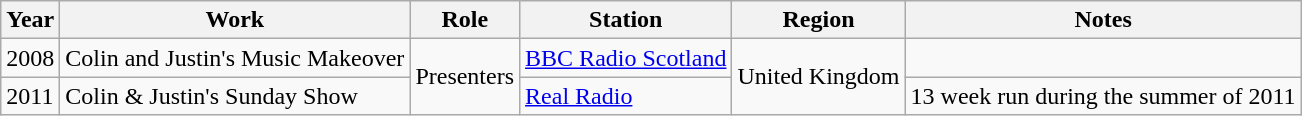<table class="wikitable">
<tr>
<th>Year</th>
<th>Work</th>
<th>Role</th>
<th>Station</th>
<th>Region</th>
<th>Notes</th>
</tr>
<tr>
<td>2008</td>
<td>Colin and Justin's Music Makeover</td>
<td rowspan="2">Presenters</td>
<td><a href='#'>BBC Radio Scotland</a></td>
<td rowspan="2">United Kingdom</td>
<td></td>
</tr>
<tr>
<td>2011</td>
<td>Colin & Justin's Sunday Show</td>
<td><a href='#'>Real Radio</a></td>
<td>13 week run during the summer of 2011</td>
</tr>
</table>
